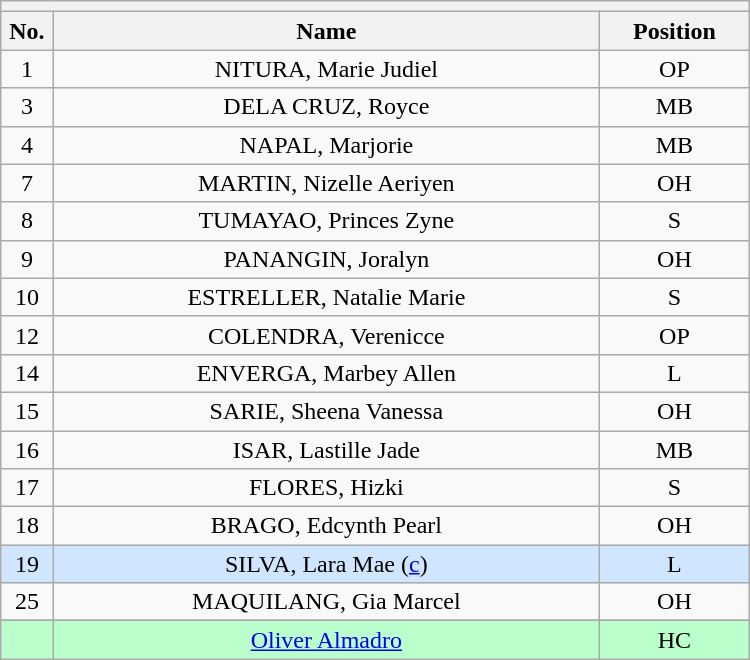<table class="wikitable mw-collapsible mw-collapsed" style="text-align:center; width:500px; border:none">
<tr>
<th style="text-align:left" colspan="3"></th>
</tr>
<tr>
<th style="width:7%">No.</th>
<th>Name</th>
<th style="width:20%">Position</th>
</tr>
<tr>
<td>1</td>
<td>NITURA, Marie Judiel</td>
<td>OP</td>
</tr>
<tr>
<td>3</td>
<td>DELA CRUZ, Royce</td>
<td>MB</td>
</tr>
<tr>
<td>4</td>
<td>NAPAL, Marjorie</td>
<td>MB</td>
</tr>
<tr>
<td>7</td>
<td>MARTIN, Nizelle Aeriyen</td>
<td>OH</td>
</tr>
<tr>
<td>8</td>
<td>TUMAYAO, Princes Zyne</td>
<td>S</td>
</tr>
<tr>
<td>9</td>
<td>PANANGIN, Joralyn</td>
<td>OH</td>
</tr>
<tr>
<td>10</td>
<td>ESTRELLER, Natalie Marie</td>
<td>S</td>
</tr>
<tr>
<td>12</td>
<td>COLENDRA, Verenicce</td>
<td>OP</td>
</tr>
<tr>
<td>14</td>
<td>ENVERGA, Marbey Allen</td>
<td>L</td>
</tr>
<tr>
<td>15</td>
<td>SARIE, Sheena Vanessa</td>
<td>OH</td>
</tr>
<tr>
<td>16</td>
<td>ISAR, Lastille Jade</td>
<td>MB</td>
</tr>
<tr>
<td>17</td>
<td>FLORES, Hizki</td>
<td>S</td>
</tr>
<tr>
<td>18</td>
<td>BRAGO, Edcynth Pearl</td>
<td>OH</td>
</tr>
<tr bgcolor=#D0E6FF>
<td>19</td>
<td>SILVA, Lara Mae (<a href='#'>c</a>)</td>
<td>L</td>
</tr>
<tr>
<td>25</td>
<td>MAQUILANG, Gia Marcel</td>
<td>OH</td>
</tr>
<tr>
</tr>
<tr bgcolor=#BBFFCC>
<td></td>
<td><a href='#'>Oliver Almadro</a></td>
<td>HC</td>
</tr>
</table>
